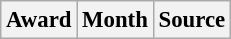<table class="wikitable sortable" style="text-align:left; font-size:95%;">
<tr>
<th>Award</th>
<th>Month</th>
<th>Source</th>
</tr>
</table>
